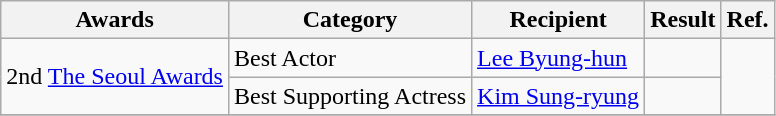<table class="wikitable">
<tr>
<th>Awards</th>
<th>Category</th>
<th>Recipient</th>
<th>Result</th>
<th>Ref.</th>
</tr>
<tr>
<td rowspan=2>2nd <a href='#'>The Seoul Awards</a></td>
<td>Best Actor</td>
<td><a href='#'>Lee Byung-hun</a></td>
<td></td>
<td rowspan=2></td>
</tr>
<tr>
<td>Best Supporting Actress</td>
<td><a href='#'>Kim Sung-ryung</a></td>
<td></td>
</tr>
<tr>
</tr>
</table>
